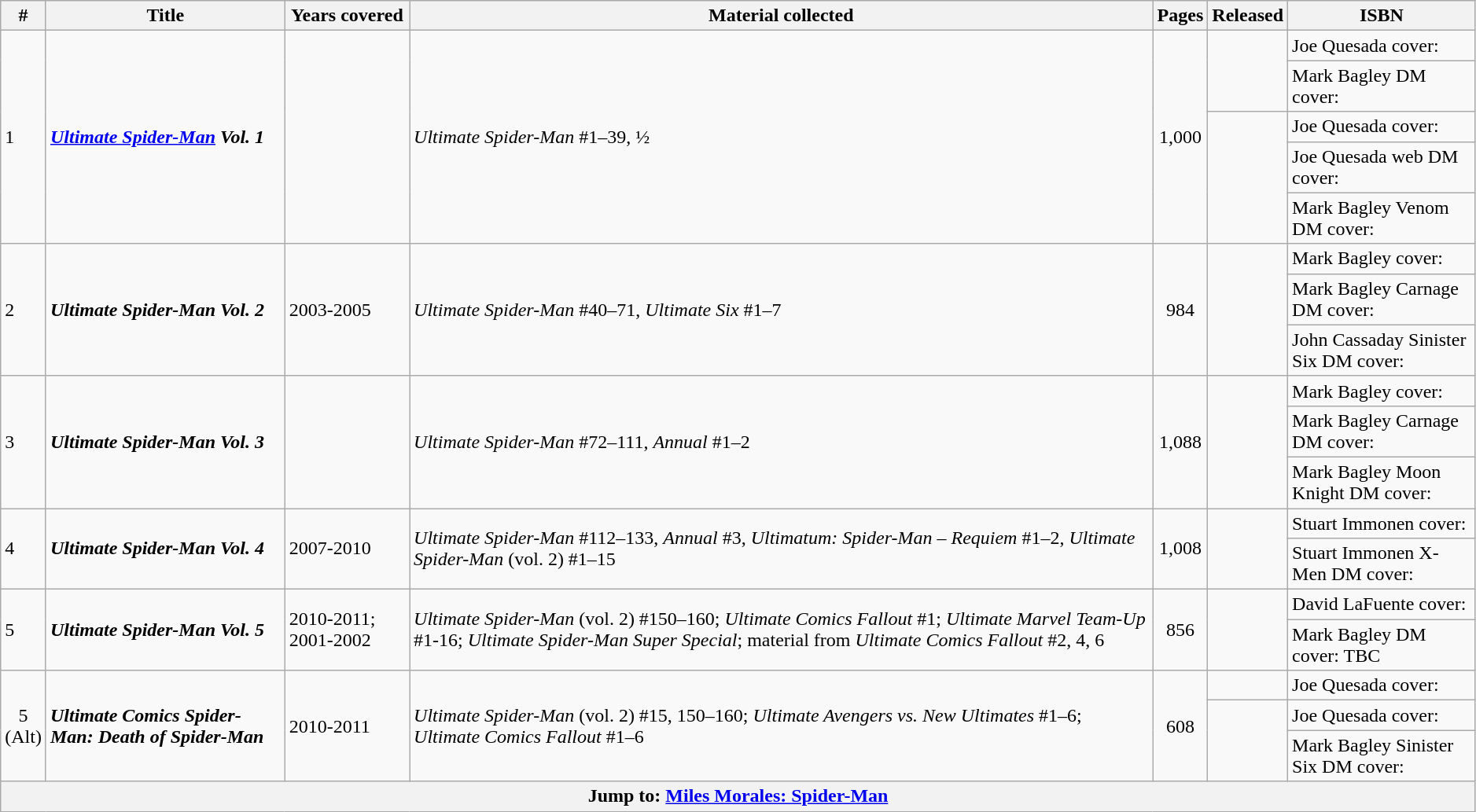<table class="wikitable sortable" width=99%>
<tr>
<th class="unsortable" width=20px>#</th>
<th>Title</th>
<th>Years covered</th>
<th class="unsortable">Material collected</th>
<th>Pages</th>
<th>Released</th>
<th class="unsortable">ISBN</th>
</tr>
<tr>
<td rowspan=5>1</td>
<td rowspan=5><strong><em><a href='#'>Ultimate Spider-Man</a> Vol. 1</em></strong></td>
<td rowspan=5></td>
<td rowspan=5><em>Ultimate Spider-Man</em> #1–39, ½</td>
<td style="text-align: center;" rowspan=5>1,000</td>
<td rowspan=2></td>
<td>Joe Quesada cover: </td>
</tr>
<tr>
<td>Mark Bagley DM cover: </td>
</tr>
<tr>
<td rowspan=3></td>
<td>Joe Quesada cover: </td>
</tr>
<tr>
<td>Joe Quesada web DM cover: </td>
</tr>
<tr>
<td>Mark Bagley Venom DM cover: </td>
</tr>
<tr>
<td rowspan=3>2</td>
<td rowspan=3><strong><em>Ultimate Spider-Man Vol. 2</em></strong></td>
<td rowspan=3>2003-2005</td>
<td rowspan=3><em>Ultimate Spider-Man</em> #40–71, <em>Ultimate Six</em> #1–7</td>
<td style="text-align: center;" rowspan=3>984</td>
<td rowspan=3></td>
<td>Mark Bagley cover: </td>
</tr>
<tr>
<td>Mark Bagley Carnage DM cover: </td>
</tr>
<tr>
<td>John Cassaday Sinister Six DM cover: </td>
</tr>
<tr>
<td rowspan=3>3</td>
<td rowspan=3><strong><em>Ultimate Spider-Man Vol. 3</em></strong></td>
<td rowspan=3></td>
<td rowspan=3><em>Ultimate Spider-Man</em> #72–111, <em>Annual</em> #1–2</td>
<td style="text-align: center;" rowspan=3>1,088</td>
<td rowspan=3></td>
<td>Mark Bagley cover: </td>
</tr>
<tr>
<td>Mark Bagley Carnage DM cover: </td>
</tr>
<tr>
<td>Mark Bagley Moon Knight DM cover: </td>
</tr>
<tr>
<td rowspan=2>4</td>
<td rowspan=2><strong><em>Ultimate Spider-Man Vol. 4</em></strong></td>
<td rowspan=2>2007-2010</td>
<td rowspan=2><em>Ultimate Spider-Man</em> #112–133, <em>Annual</em> #3, <em>Ultimatum: Spider-Man – Requiem</em> #1–2, <em>Ultimate Spider-Man</em> (vol. 2) #1–15</td>
<td style="text-align: center;" rowspan=2>1,008</td>
<td rowspan=2></td>
<td>Stuart Immonen cover: </td>
</tr>
<tr>
<td>Stuart Immonen X-Men DM cover: </td>
</tr>
<tr>
<td rowspan=2>5</td>
<td rowspan=2><strong><em>Ultimate Spider-Man Vol. 5</em></strong></td>
<td rowspan=2>2010-2011; 2001-2002</td>
<td rowspan=2><em>Ultimate Spider-Man</em> (vol. 2) #150–160; <em>Ultimate Comics Fallout</em> #1; <em>Ultimate Marvel Team-Up</em> #1-16; <em>Ultimate Spider-Man Super Special</em>; material from <em>Ultimate Comics Fallout</em> #2, 4, 6</td>
<td style="text-align: center;" rowspan=2>856</td>
<td rowspan=2></td>
<td>David LaFuente cover: </td>
</tr>
<tr>
<td>Mark Bagley DM cover: TBC</td>
</tr>
<tr>
<td rowspan=3 style="text-align: center;">5 (Alt)</td>
<td rowspan=3><strong><em>Ultimate Comics Spider-Man: Death of Spider-Man</em></strong></td>
<td rowspan=3>2010-2011</td>
<td rowspan=3><em>Ultimate Spider-Man</em> (vol. 2) #15, 150–160; <em>Ultimate Avengers vs. New Ultimates</em> #1–6; <em>Ultimate Comics Fallout</em> #1–6</td>
<td style="text-align: center;" rowspan=3>608</td>
<td></td>
<td>Joe Quesada cover: </td>
</tr>
<tr>
<td rowspan=2></td>
<td>Joe Quesada cover: </td>
</tr>
<tr>
<td>Mark Bagley Sinister Six DM cover: </td>
</tr>
<tr>
<th colspan="7">Jump to: <a href='#'>Miles Morales: Spider-Man</a></th>
</tr>
</table>
